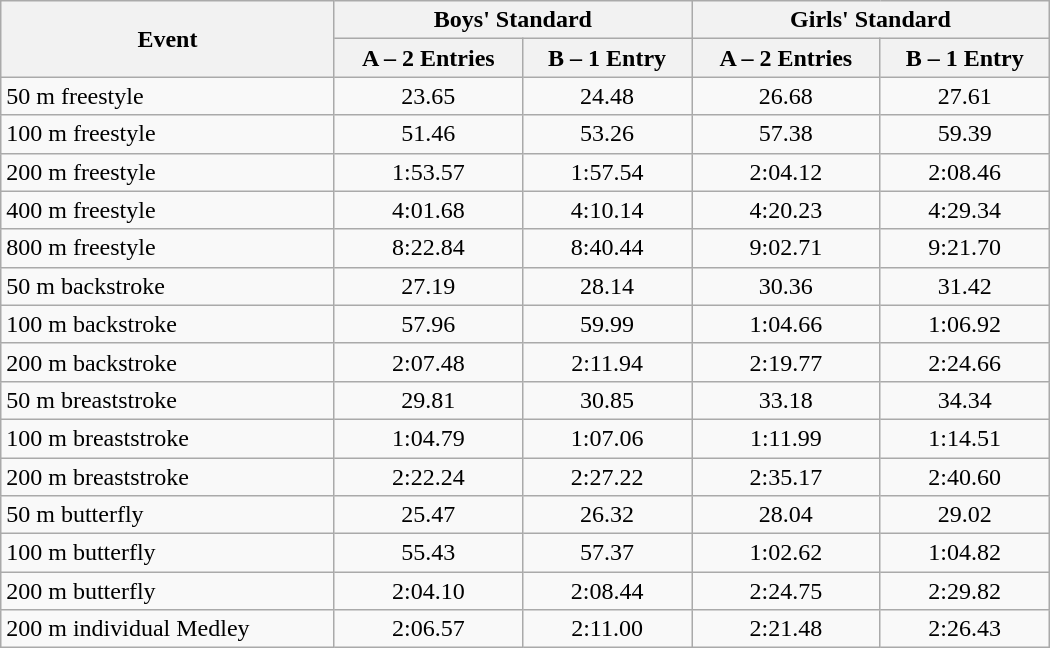<table class="wikitable" width=700>
<tr>
<th rowspan=2>Event</th>
<th colspan=2>Boys' Standard</th>
<th colspan=2>Girls' Standard</th>
</tr>
<tr>
<th>A – 2 Entries</th>
<th>B – 1 Entry</th>
<th>A – 2 Entries</th>
<th>B – 1 Entry</th>
</tr>
<tr align=center>
<td align=left>50 m freestyle</td>
<td>23.65</td>
<td>24.48</td>
<td>26.68</td>
<td>27.61</td>
</tr>
<tr align=center>
<td align=left>100 m freestyle</td>
<td>51.46</td>
<td>53.26</td>
<td>57.38</td>
<td>59.39</td>
</tr>
<tr align=center>
<td align=left>200 m freestyle</td>
<td>1:53.57</td>
<td>1:57.54</td>
<td>2:04.12</td>
<td>2:08.46</td>
</tr>
<tr align=center>
<td align=left>400 m freestyle</td>
<td>4:01.68</td>
<td>4:10.14</td>
<td>4:20.23</td>
<td>4:29.34</td>
</tr>
<tr align=center>
<td align=left>800 m freestyle</td>
<td>8:22.84</td>
<td>8:40.44</td>
<td>9:02.71</td>
<td>9:21.70</td>
</tr>
<tr align=center>
<td align=left>50 m backstroke</td>
<td>27.19</td>
<td>28.14</td>
<td>30.36</td>
<td>31.42</td>
</tr>
<tr align=center>
<td align=left>100 m backstroke</td>
<td>57.96</td>
<td>59.99</td>
<td>1:04.66</td>
<td>1:06.92</td>
</tr>
<tr align=center>
<td align=left>200 m backstroke</td>
<td>2:07.48</td>
<td>2:11.94</td>
<td>2:19.77</td>
<td>2:24.66</td>
</tr>
<tr align=center>
<td align=left>50 m breaststroke</td>
<td>29.81</td>
<td>30.85</td>
<td>33.18</td>
<td>34.34</td>
</tr>
<tr align=center>
<td align=left>100 m breaststroke</td>
<td>1:04.79</td>
<td>1:07.06</td>
<td>1:11.99</td>
<td>1:14.51</td>
</tr>
<tr align=center>
<td align=left>200 m breaststroke</td>
<td>2:22.24</td>
<td>2:27.22</td>
<td>2:35.17</td>
<td>2:40.60</td>
</tr>
<tr align=center>
<td align=left>50 m butterfly</td>
<td>25.47</td>
<td>26.32</td>
<td>28.04</td>
<td>29.02</td>
</tr>
<tr align=center>
<td align=left>100 m butterfly</td>
<td>55.43</td>
<td>57.37</td>
<td>1:02.62</td>
<td>1:04.82</td>
</tr>
<tr align=center>
<td align=left>200 m butterfly</td>
<td>2:04.10</td>
<td>2:08.44</td>
<td>2:24.75</td>
<td>2:29.82</td>
</tr>
<tr align=center>
<td align=left>200 m individual Medley</td>
<td>2:06.57</td>
<td>2:11.00</td>
<td>2:21.48</td>
<td>2:26.43</td>
</tr>
</table>
